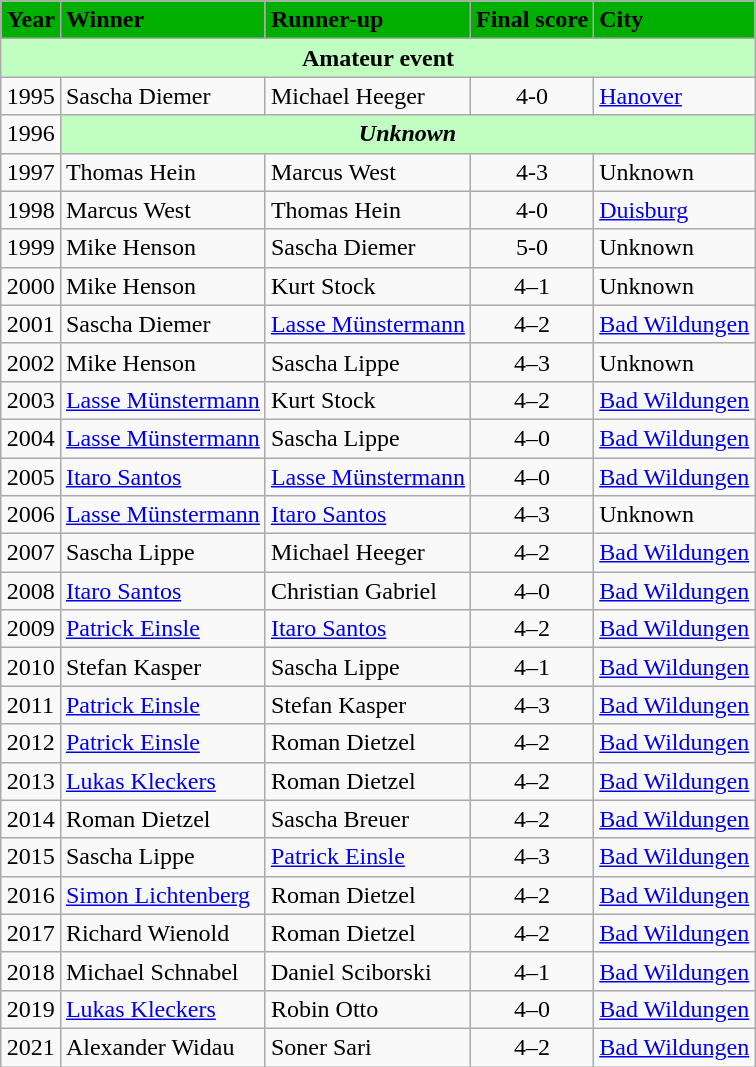<table class="wikitable" style="margin: auto">
<tr>
<th style="text-align: center; background-color: #00af00">Year</th>
<th style="text-align: left; background-color: #00af00">Winner</th>
<th style="text-align: left; background-color: #00af00">Runner-up</th>
<th style="text-align: left; background-color: #00af00">Final score</th>
<th style="text-align: left; background-color: #00af00">City</th>
</tr>
<tr>
<th colspan=5 style="text-align: center; background-color: #c0ffc0">Amateur event</th>
</tr>
<tr>
<td>1995</td>
<td> Sascha Diemer</td>
<td> Michael Heeger</td>
<td style="text-align: center">4-0</td>
<td><a href='#'>Hanover</a></td>
</tr>
<tr>
<td>1996</td>
<th colspan=4 style="text-align: center; background-color: #c0ffc0"><em>Unknown</em></th>
</tr>
<tr>
<td>1997</td>
<td> Thomas Hein</td>
<td> Marcus West</td>
<td style="text-align: center">4-3</td>
<td>Unknown</td>
</tr>
<tr>
<td>1998</td>
<td> Marcus West</td>
<td> Thomas Hein</td>
<td style="text-align: center">4-0</td>
<td><a href='#'>Duisburg</a></td>
</tr>
<tr>
<td>1999</td>
<td> Mike Henson</td>
<td> Sascha Diemer</td>
<td style="text-align: center">5-0</td>
<td>Unknown</td>
</tr>
<tr>
<td>2000</td>
<td> Mike Henson</td>
<td> Kurt Stock</td>
<td style="text-align: center">4–1</td>
<td>Unknown</td>
</tr>
<tr>
<td>2001</td>
<td> Sascha Diemer</td>
<td> <a href='#'>Lasse Münstermann</a></td>
<td style="text-align: center">4–2</td>
<td><a href='#'>Bad Wildungen</a></td>
</tr>
<tr>
<td>2002</td>
<td> Mike Henson</td>
<td> Sascha Lippe</td>
<td style="text-align: center">4–3</td>
<td>Unknown</td>
</tr>
<tr>
<td>2003</td>
<td> <a href='#'>Lasse Münstermann</a></td>
<td> Kurt Stock</td>
<td style="text-align: center">4–2</td>
<td><a href='#'>Bad Wildungen</a></td>
</tr>
<tr>
<td>2004</td>
<td> <a href='#'>Lasse Münstermann</a></td>
<td> Sascha Lippe</td>
<td style="text-align: center">4–0</td>
<td><a href='#'>Bad Wildungen</a></td>
</tr>
<tr>
<td>2005</td>
<td> <a href='#'>Itaro Santos</a></td>
<td> <a href='#'>Lasse Münstermann</a></td>
<td style="text-align: center">4–0</td>
<td><a href='#'>Bad Wildungen</a></td>
</tr>
<tr>
<td>2006</td>
<td> <a href='#'>Lasse Münstermann</a></td>
<td> <a href='#'>Itaro Santos</a></td>
<td style="text-align: center">4–3</td>
<td>Unknown</td>
</tr>
<tr>
<td>2007</td>
<td> Sascha Lippe</td>
<td> Michael Heeger</td>
<td style="text-align: center">4–2</td>
<td><a href='#'>Bad Wildungen</a></td>
</tr>
<tr>
<td>2008</td>
<td> <a href='#'>Itaro Santos</a></td>
<td> Christian Gabriel</td>
<td style="text-align: center">4–0</td>
<td><a href='#'>Bad Wildungen</a></td>
</tr>
<tr>
<td>2009</td>
<td> <a href='#'>Patrick Einsle</a></td>
<td> <a href='#'>Itaro Santos</a></td>
<td style="text-align: center">4–2</td>
<td><a href='#'>Bad Wildungen</a></td>
</tr>
<tr>
<td>2010</td>
<td> Stefan Kasper</td>
<td> Sascha Lippe</td>
<td style="text-align: center">4–1</td>
<td><a href='#'>Bad Wildungen</a></td>
</tr>
<tr>
<td>2011</td>
<td> <a href='#'>Patrick Einsle</a></td>
<td> Stefan Kasper</td>
<td style="text-align: center">4–3</td>
<td><a href='#'>Bad Wildungen</a></td>
</tr>
<tr>
<td>2012</td>
<td> <a href='#'>Patrick Einsle</a></td>
<td> Roman Dietzel</td>
<td style="text-align: center">4–2</td>
<td><a href='#'>Bad Wildungen</a></td>
</tr>
<tr>
<td>2013</td>
<td> <a href='#'>Lukas Kleckers</a></td>
<td> Roman Dietzel</td>
<td style="text-align: center">4–2</td>
<td><a href='#'>Bad Wildungen</a></td>
</tr>
<tr>
<td>2014</td>
<td> Roman Dietzel</td>
<td> Sascha Breuer</td>
<td style="text-align: center">4–2</td>
<td><a href='#'>Bad Wildungen</a></td>
</tr>
<tr>
<td>2015</td>
<td> Sascha Lippe</td>
<td> <a href='#'>Patrick Einsle</a></td>
<td style="text-align: center">4–3</td>
<td><a href='#'>Bad Wildungen</a></td>
</tr>
<tr>
<td>2016</td>
<td> <a href='#'>Simon Lichtenberg</a></td>
<td> Roman Dietzel</td>
<td style="text-align: center">4–2</td>
<td><a href='#'>Bad Wildungen</a></td>
</tr>
<tr>
<td>2017</td>
<td> Richard Wienold</td>
<td> Roman Dietzel</td>
<td style="text-align: center">4–2</td>
<td><a href='#'>Bad Wildungen</a></td>
</tr>
<tr>
<td>2018</td>
<td> Michael Schnabel</td>
<td> Daniel Sciborski</td>
<td style="text-align: center">4–1</td>
<td><a href='#'>Bad Wildungen</a></td>
</tr>
<tr>
<td>2019</td>
<td> <a href='#'>Lukas Kleckers</a></td>
<td> Robin Otto</td>
<td style="text-align: center">4–0</td>
<td><a href='#'>Bad Wildungen</a></td>
</tr>
<tr>
<td>2021</td>
<td> Alexander Widau</td>
<td> Soner Sari</td>
<td style="text-align: center">4–2</td>
<td><a href='#'>Bad Wildungen</a></td>
</tr>
</table>
